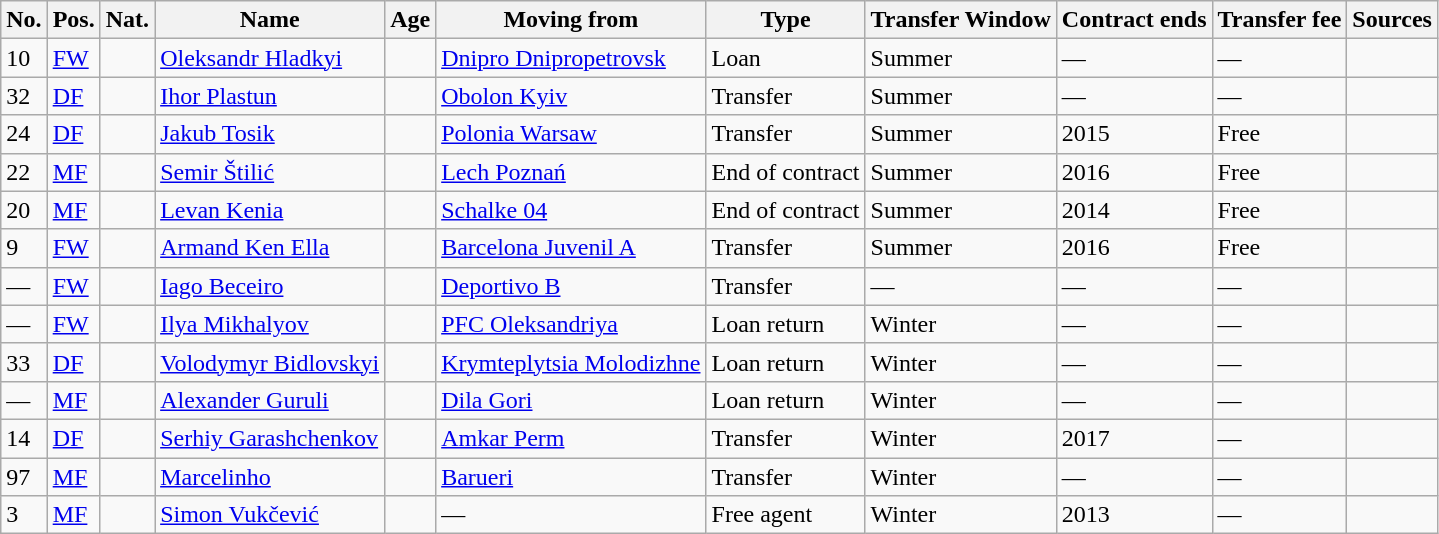<table class="wikitable">
<tr>
<th>No.</th>
<th>Pos.</th>
<th>Nat.</th>
<th>Name</th>
<th>Age</th>
<th>Moving from</th>
<th>Type</th>
<th>Transfer Window</th>
<th>Contract ends</th>
<th>Transfer fee</th>
<th>Sources</th>
</tr>
<tr>
<td>10</td>
<td><a href='#'>FW</a></td>
<td></td>
<td><a href='#'>Oleksandr Hladkyi</a></td>
<td></td>
<td><a href='#'>Dnipro Dnipropetrovsk</a></td>
<td>Loan</td>
<td>Summer</td>
<td>—</td>
<td>—</td>
<td></td>
</tr>
<tr>
<td>32</td>
<td><a href='#'>DF</a></td>
<td></td>
<td><a href='#'>Ihor Plastun</a></td>
<td></td>
<td><a href='#'>Obolon Kyiv</a></td>
<td>Transfer</td>
<td>Summer</td>
<td>—</td>
<td>—</td>
<td></td>
</tr>
<tr>
<td>24</td>
<td><a href='#'>DF</a></td>
<td></td>
<td><a href='#'>Jakub Tosik</a></td>
<td></td>
<td> <a href='#'>Polonia Warsaw</a></td>
<td>Transfer</td>
<td>Summer</td>
<td>2015</td>
<td>Free</td>
<td></td>
</tr>
<tr>
<td>22</td>
<td><a href='#'>MF</a></td>
<td></td>
<td><a href='#'>Semir Štilić</a></td>
<td></td>
<td> <a href='#'>Lech Poznań</a></td>
<td>End of contract</td>
<td>Summer</td>
<td>2016</td>
<td>Free</td>
<td></td>
</tr>
<tr>
<td>20</td>
<td><a href='#'>MF</a></td>
<td></td>
<td><a href='#'>Levan Kenia</a></td>
<td></td>
<td> <a href='#'>Schalke 04</a></td>
<td>End of contract</td>
<td>Summer</td>
<td>2014</td>
<td>Free</td>
<td></td>
</tr>
<tr>
<td>9</td>
<td><a href='#'>FW</a></td>
<td></td>
<td><a href='#'>Armand Ken Ella</a></td>
<td></td>
<td> <a href='#'>Barcelona Juvenil A</a></td>
<td>Transfer</td>
<td>Summer</td>
<td>2016</td>
<td>Free</td>
<td></td>
</tr>
<tr>
<td>—</td>
<td><a href='#'>FW</a></td>
<td></td>
<td><a href='#'>Iago Beceiro</a></td>
<td></td>
<td> <a href='#'>Deportivo B</a></td>
<td>Transfer</td>
<td>—</td>
<td>—</td>
<td>—</td>
<td></td>
</tr>
<tr>
<td>—</td>
<td><a href='#'>FW</a></td>
<td></td>
<td><a href='#'>Ilya Mikhalyov</a></td>
<td></td>
<td><a href='#'>PFC Oleksandriya</a></td>
<td>Loan return</td>
<td>Winter</td>
<td>—</td>
<td>—</td>
<td></td>
</tr>
<tr>
<td>33</td>
<td><a href='#'>DF</a></td>
<td></td>
<td><a href='#'>Volodymyr Bidlovskyi</a></td>
<td></td>
<td><a href='#'>Krymteplytsia Molodizhne</a></td>
<td>Loan return</td>
<td>Winter</td>
<td>—</td>
<td>—</td>
<td></td>
</tr>
<tr>
<td>—</td>
<td><a href='#'>MF</a></td>
<td></td>
<td><a href='#'>Alexander Guruli</a></td>
<td></td>
<td> <a href='#'>Dila Gori</a></td>
<td>Loan return</td>
<td>Winter</td>
<td>—</td>
<td>—</td>
<td></td>
</tr>
<tr>
<td>14</td>
<td><a href='#'>DF</a></td>
<td></td>
<td><a href='#'>Serhiy Garashchenkov</a></td>
<td></td>
<td> <a href='#'>Amkar Perm</a></td>
<td>Transfer</td>
<td>Winter</td>
<td>2017</td>
<td>—</td>
<td></td>
</tr>
<tr>
<td>97</td>
<td><a href='#'>MF</a></td>
<td></td>
<td><a href='#'>Marcelinho</a></td>
<td></td>
<td> <a href='#'>Barueri</a></td>
<td>Transfer</td>
<td>Winter</td>
<td>—</td>
<td>—</td>
<td></td>
</tr>
<tr>
<td>3</td>
<td><a href='#'>MF</a></td>
<td></td>
<td><a href='#'>Simon Vukčević</a></td>
<td></td>
<td>—</td>
<td>Free agent</td>
<td>Winter</td>
<td>2013</td>
<td>—</td>
<td></td>
</tr>
</table>
